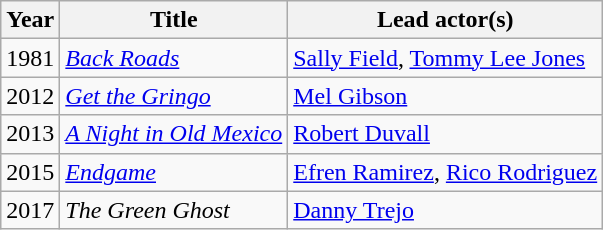<table class="wikitable">
<tr>
<th>Year</th>
<th>Title</th>
<th>Lead actor(s)</th>
</tr>
<tr>
<td>1981</td>
<td><em><a href='#'>Back Roads</a></em></td>
<td><a href='#'>Sally Field</a>, <a href='#'>Tommy Lee Jones</a></td>
</tr>
<tr>
<td>2012</td>
<td><em><a href='#'>Get the Gringo</a></em></td>
<td><a href='#'>Mel Gibson</a></td>
</tr>
<tr>
<td>2013</td>
<td><em><a href='#'>A Night in Old Mexico</a></em></td>
<td><a href='#'>Robert Duvall</a></td>
</tr>
<tr>
<td>2015</td>
<td><em><a href='#'>Endgame</a></em></td>
<td><a href='#'>Efren Ramirez</a>, <a href='#'>Rico Rodriguez</a></td>
</tr>
<tr>
<td>2017</td>
<td><em>The Green Ghost</em></td>
<td><a href='#'>Danny Trejo</a></td>
</tr>
</table>
